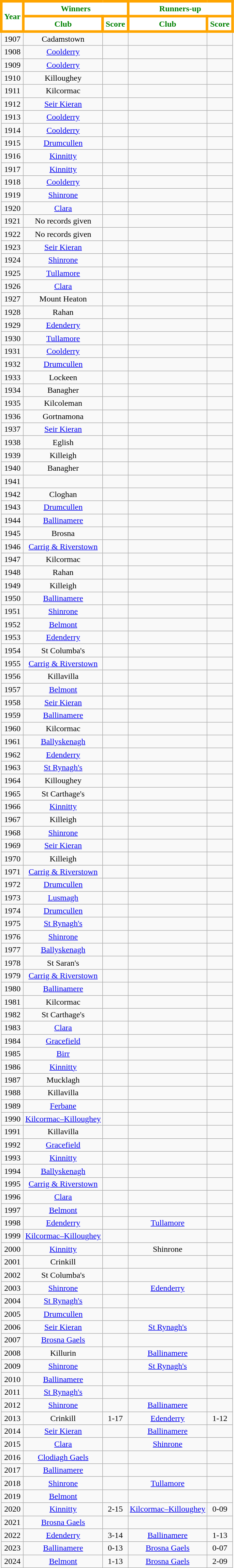<table class="wikitable sortable" style="text-align:center">
<tr>
<th rowspan="2" style="background:white;color:green;border:5px solid orange">Year</th>
<th colspan="2" style="background:white;color:green;border:5px solid orange">Winners</th>
<th colspan="2" style="background:white;color:green;border:5px solid orange">Runners-up</th>
</tr>
<tr>
<th style="background:white;color:green;border:5px solid orange">Club</th>
<th style="background:white;color:green;border:5px solid orange">Score</th>
<th style="background:white;color:green;border:5px solid orange">Club</th>
<th style="background:white;color:green;border:5px solid orange">Score</th>
</tr>
<tr>
<td>1907</td>
<td>Cadamstown</td>
<td></td>
<td></td>
<td></td>
</tr>
<tr>
<td>1908</td>
<td><a href='#'>Coolderry</a></td>
<td></td>
<td></td>
<td></td>
</tr>
<tr>
<td>1909</td>
<td><a href='#'>Coolderry</a></td>
<td></td>
<td></td>
<td></td>
</tr>
<tr>
<td>1910</td>
<td>Killoughey</td>
<td></td>
<td></td>
<td></td>
</tr>
<tr>
<td>1911</td>
<td>Kilcormac</td>
<td></td>
<td></td>
<td></td>
</tr>
<tr>
<td>1912</td>
<td><a href='#'>Seir Kieran</a></td>
<td></td>
<td></td>
<td></td>
</tr>
<tr>
<td>1913</td>
<td><a href='#'>Coolderry</a></td>
<td></td>
<td></td>
<td></td>
</tr>
<tr>
<td>1914</td>
<td><a href='#'>Coolderry</a></td>
<td></td>
<td></td>
<td></td>
</tr>
<tr>
<td>1915</td>
<td><a href='#'>Drumcullen</a></td>
<td></td>
<td></td>
<td></td>
</tr>
<tr>
<td>1916</td>
<td><a href='#'>Kinnitty</a></td>
<td></td>
<td></td>
<td></td>
</tr>
<tr>
<td>1917</td>
<td><a href='#'>Kinnitty</a></td>
<td></td>
<td></td>
<td></td>
</tr>
<tr>
<td>1918</td>
<td><a href='#'>Coolderry</a></td>
<td></td>
<td></td>
<td></td>
</tr>
<tr>
<td>1919</td>
<td><a href='#'>Shinrone</a></td>
<td></td>
<td></td>
<td></td>
</tr>
<tr>
<td>1920</td>
<td><a href='#'>Clara</a></td>
<td></td>
<td></td>
<td></td>
</tr>
<tr>
<td>1921</td>
<td>No records given</td>
<td></td>
<td></td>
<td></td>
</tr>
<tr>
<td>1922</td>
<td>No records given</td>
<td></td>
<td></td>
<td></td>
</tr>
<tr>
<td>1923</td>
<td><a href='#'>Seir Kieran</a></td>
<td></td>
<td></td>
<td></td>
</tr>
<tr>
<td>1924</td>
<td><a href='#'>Shinrone</a></td>
<td></td>
<td></td>
<td></td>
</tr>
<tr>
<td>1925</td>
<td><a href='#'>Tullamore</a></td>
<td></td>
<td></td>
<td></td>
</tr>
<tr>
<td>1926</td>
<td><a href='#'>Clara</a></td>
<td></td>
<td></td>
<td></td>
</tr>
<tr>
<td>1927</td>
<td>Mount Heaton</td>
<td></td>
<td></td>
<td></td>
</tr>
<tr>
<td>1928</td>
<td>Rahan</td>
<td></td>
<td></td>
<td></td>
</tr>
<tr>
<td>1929</td>
<td><a href='#'>Edenderry</a></td>
<td></td>
<td></td>
<td></td>
</tr>
<tr>
<td>1930</td>
<td><a href='#'>Tullamore</a></td>
<td></td>
<td></td>
<td></td>
</tr>
<tr>
<td>1931</td>
<td><a href='#'>Coolderry</a></td>
<td></td>
<td></td>
<td></td>
</tr>
<tr>
<td>1932</td>
<td><a href='#'>Drumcullen</a></td>
<td></td>
<td></td>
<td></td>
</tr>
<tr>
<td>1933</td>
<td>Lockeen</td>
<td></td>
<td></td>
<td></td>
</tr>
<tr>
<td>1934</td>
<td>Banagher</td>
<td></td>
<td></td>
<td></td>
</tr>
<tr>
<td>1935</td>
<td>Kilcoleman</td>
<td></td>
<td></td>
<td></td>
</tr>
<tr>
<td>1936</td>
<td>Gortnamona</td>
<td></td>
<td></td>
<td></td>
</tr>
<tr>
<td>1937</td>
<td><a href='#'>Seir Kieran</a></td>
<td></td>
<td></td>
<td></td>
</tr>
<tr>
<td>1938</td>
<td>Eglish</td>
<td></td>
<td></td>
<td></td>
</tr>
<tr>
<td>1939</td>
<td>Killeigh</td>
<td></td>
<td></td>
<td></td>
</tr>
<tr>
<td>1940</td>
<td>Banagher</td>
<td></td>
<td></td>
<td></td>
</tr>
<tr>
<td>1941</td>
<td></td>
<td></td>
<td></td>
</tr>
<tr>
<td>1942</td>
<td>Cloghan</td>
<td></td>
<td></td>
<td></td>
</tr>
<tr>
<td>1943</td>
<td><a href='#'>Drumcullen</a></td>
<td></td>
<td></td>
<td></td>
</tr>
<tr>
<td>1944</td>
<td><a href='#'>Ballinamere</a></td>
<td></td>
<td></td>
<td></td>
</tr>
<tr>
<td>1945</td>
<td>Brosna</td>
<td></td>
<td></td>
<td></td>
</tr>
<tr>
<td>1946</td>
<td><a href='#'>Carrig & Riverstown</a></td>
<td></td>
<td></td>
<td></td>
</tr>
<tr>
<td>1947</td>
<td>Kilcormac</td>
<td></td>
<td></td>
<td></td>
</tr>
<tr>
<td>1948</td>
<td>Rahan</td>
<td></td>
<td></td>
<td></td>
</tr>
<tr>
<td>1949</td>
<td>Killeigh</td>
<td></td>
<td></td>
</tr>
<tr>
<td>1950</td>
<td><a href='#'>Ballinamere</a></td>
<td></td>
<td></td>
<td></td>
</tr>
<tr>
<td>1951</td>
<td><a href='#'>Shinrone</a></td>
<td></td>
<td></td>
<td></td>
</tr>
<tr>
<td>1952</td>
<td><a href='#'>Belmont</a></td>
<td></td>
<td></td>
<td></td>
</tr>
<tr>
<td>1953</td>
<td><a href='#'>Edenderry</a></td>
<td></td>
<td></td>
<td></td>
</tr>
<tr>
<td>1954</td>
<td>St Columba's</td>
<td></td>
<td></td>
<td></td>
</tr>
<tr>
<td>1955</td>
<td><a href='#'>Carrig & Riverstown</a></td>
<td></td>
<td></td>
<td></td>
</tr>
<tr>
<td>1956</td>
<td>Killavilla</td>
<td></td>
<td></td>
<td></td>
</tr>
<tr>
<td>1957</td>
<td><a href='#'>Belmont</a></td>
<td></td>
<td></td>
<td></td>
</tr>
<tr>
<td>1958</td>
<td><a href='#'>Seir Kieran</a></td>
<td></td>
<td></td>
<td></td>
</tr>
<tr>
<td>1959</td>
<td><a href='#'>Ballinamere</a></td>
<td></td>
<td></td>
<td></td>
</tr>
<tr>
<td>1960</td>
<td>Kilcormac</td>
<td></td>
<td></td>
<td></td>
</tr>
<tr>
<td>1961</td>
<td><a href='#'>Ballyskenagh</a></td>
<td></td>
<td></td>
<td></td>
</tr>
<tr>
<td>1962</td>
<td><a href='#'>Edenderry</a></td>
<td></td>
<td></td>
<td></td>
</tr>
<tr>
<td>1963</td>
<td><a href='#'>St Rynagh's</a></td>
<td></td>
<td></td>
<td></td>
</tr>
<tr>
<td>1964</td>
<td>Killoughey</td>
<td></td>
<td></td>
<td></td>
</tr>
<tr>
<td>1965</td>
<td>St Carthage's</td>
<td></td>
<td></td>
<td></td>
</tr>
<tr>
<td>1966</td>
<td><a href='#'>Kinnitty</a></td>
<td></td>
<td></td>
<td></td>
</tr>
<tr>
<td>1967</td>
<td>Killeigh</td>
<td></td>
<td></td>
<td></td>
</tr>
<tr>
<td>1968</td>
<td><a href='#'>Shinrone</a></td>
<td></td>
<td></td>
<td></td>
</tr>
<tr>
<td>1969</td>
<td><a href='#'>Seir Kieran</a></td>
<td></td>
<td></td>
<td></td>
</tr>
<tr>
<td>1970</td>
<td>Killeigh</td>
<td></td>
<td></td>
<td></td>
</tr>
<tr>
<td>1971</td>
<td><a href='#'>Carrig & Riverstown</a></td>
<td></td>
<td></td>
<td></td>
</tr>
<tr>
<td>1972</td>
<td><a href='#'>Drumcullen</a></td>
<td></td>
<td></td>
<td></td>
</tr>
<tr>
<td>1973</td>
<td><a href='#'>Lusmagh</a></td>
<td></td>
<td></td>
<td></td>
</tr>
<tr>
<td>1974</td>
<td><a href='#'>Drumcullen</a></td>
<td></td>
<td></td>
<td></td>
</tr>
<tr>
<td>1975</td>
<td><a href='#'>St Rynagh's</a></td>
<td></td>
<td></td>
<td></td>
</tr>
<tr>
<td>1976</td>
<td><a href='#'>Shinrone</a></td>
<td></td>
<td></td>
<td></td>
</tr>
<tr>
<td>1977</td>
<td><a href='#'>Ballyskenagh</a></td>
<td></td>
<td></td>
<td></td>
</tr>
<tr>
<td>1978</td>
<td>St Saran's</td>
<td></td>
<td></td>
<td></td>
</tr>
<tr>
<td>1979</td>
<td><a href='#'>Carrig & Riverstown</a></td>
<td></td>
<td></td>
<td></td>
</tr>
<tr>
<td>1980</td>
<td><a href='#'>Ballinamere</a></td>
<td></td>
<td></td>
<td></td>
</tr>
<tr>
<td>1981</td>
<td>Kilcormac</td>
<td></td>
<td></td>
<td></td>
</tr>
<tr>
<td>1982</td>
<td>St Carthage's</td>
<td></td>
<td></td>
<td></td>
</tr>
<tr>
<td>1983</td>
<td><a href='#'>Clara</a></td>
<td></td>
<td></td>
<td></td>
</tr>
<tr>
<td>1984</td>
<td><a href='#'>Gracefield</a></td>
<td></td>
<td></td>
<td></td>
</tr>
<tr>
<td>1985</td>
<td><a href='#'>Birr</a></td>
<td></td>
<td></td>
<td></td>
</tr>
<tr>
<td>1986</td>
<td><a href='#'>Kinnitty</a></td>
<td></td>
<td></td>
<td></td>
</tr>
<tr>
<td>1987</td>
<td>Mucklagh</td>
<td></td>
<td></td>
<td></td>
</tr>
<tr>
<td>1988</td>
<td>Killavilla</td>
<td></td>
<td></td>
<td></td>
</tr>
<tr>
<td>1989</td>
<td><a href='#'>Ferbane</a></td>
<td></td>
<td></td>
<td></td>
</tr>
<tr>
<td>1990</td>
<td><a href='#'>Kilcormac–Killoughey</a></td>
<td></td>
<td></td>
<td></td>
</tr>
<tr>
<td>1991</td>
<td>Killavilla</td>
<td></td>
<td></td>
<td></td>
</tr>
<tr>
<td>1992</td>
<td><a href='#'>Gracefield</a></td>
<td></td>
<td></td>
<td></td>
</tr>
<tr>
<td>1993</td>
<td><a href='#'>Kinnitty</a></td>
<td></td>
<td></td>
<td></td>
</tr>
<tr>
<td>1994</td>
<td><a href='#'>Ballyskenagh</a></td>
<td></td>
<td></td>
<td></td>
</tr>
<tr>
<td>1995</td>
<td><a href='#'>Carrig & Riverstown</a></td>
<td></td>
<td></td>
<td></td>
</tr>
<tr>
<td>1996</td>
<td><a href='#'>Clara</a></td>
<td></td>
<td></td>
<td></td>
</tr>
<tr>
<td>1997</td>
<td><a href='#'>Belmont</a></td>
<td></td>
<td></td>
<td></td>
</tr>
<tr>
<td>1998</td>
<td><a href='#'>Edenderry</a></td>
<td></td>
<td><a href='#'>Tullamore</a></td>
<td></td>
</tr>
<tr>
<td>1999</td>
<td><a href='#'>Kilcormac–Killoughey</a></td>
<td></td>
<td></td>
<td></td>
</tr>
<tr>
<td>2000</td>
<td><a href='#'>Kinnitty</a></td>
<td></td>
<td>Shinrone</td>
<td></td>
</tr>
<tr>
<td>2001</td>
<td>Crinkill</td>
<td></td>
<td></td>
<td></td>
</tr>
<tr>
<td>2002</td>
<td>St Columba's</td>
<td></td>
<td></td>
<td></td>
</tr>
<tr>
<td>2003</td>
<td><a href='#'>Shinrone</a></td>
<td></td>
<td><a href='#'>Edenderry</a></td>
<td></td>
</tr>
<tr>
<td>2004</td>
<td><a href='#'>St Rynagh's</a></td>
<td></td>
<td></td>
<td></td>
</tr>
<tr>
<td>2005</td>
<td><a href='#'>Drumcullen</a></td>
<td></td>
<td></td>
<td></td>
</tr>
<tr>
<td>2006</td>
<td><a href='#'>Seir Kieran</a></td>
<td></td>
<td><a href='#'>St Rynagh's</a></td>
<td></td>
</tr>
<tr>
<td>2007</td>
<td><a href='#'>Brosna Gaels</a></td>
<td></td>
<td></td>
<td></td>
</tr>
<tr>
<td>2008</td>
<td>Killurin</td>
<td></td>
<td><a href='#'>Ballinamere</a></td>
<td></td>
</tr>
<tr>
<td>2009</td>
<td><a href='#'>Shinrone</a></td>
<td></td>
<td><a href='#'>St Rynagh's</a></td>
<td></td>
</tr>
<tr>
<td>2010</td>
<td><a href='#'>Ballinamere</a></td>
<td></td>
<td></td>
<td></td>
</tr>
<tr>
<td>2011</td>
<td><a href='#'>St Rynagh's</a></td>
<td></td>
<td></td>
<td></td>
</tr>
<tr>
<td>2012</td>
<td><a href='#'>Shinrone</a></td>
<td></td>
<td><a href='#'>Ballinamere</a></td>
<td></td>
</tr>
<tr>
<td>2013</td>
<td>Crinkill</td>
<td>1-17</td>
<td><a href='#'>Edenderry</a></td>
<td>1-12</td>
</tr>
<tr>
<td>2014</td>
<td><a href='#'>Seir Kieran</a></td>
<td></td>
<td><a href='#'>Ballinamere</a></td>
<td></td>
</tr>
<tr>
<td>2015</td>
<td><a href='#'>Clara</a></td>
<td></td>
<td><a href='#'>Shinrone</a></td>
<td></td>
</tr>
<tr>
<td>2016</td>
<td><a href='#'>Clodiagh Gaels</a></td>
<td></td>
<td></td>
<td></td>
</tr>
<tr>
<td>2017</td>
<td><a href='#'>Ballinamere</a></td>
<td></td>
<td></td>
<td></td>
</tr>
<tr>
<td>2018</td>
<td><a href='#'>Shinrone</a></td>
<td></td>
<td><a href='#'>Tullamore</a></td>
<td></td>
</tr>
<tr>
<td>2019</td>
<td><a href='#'>Belmont</a></td>
<td></td>
<td></td>
<td></td>
</tr>
<tr>
<td>2020</td>
<td><a href='#'>Kinnitty</a></td>
<td>2-15</td>
<td><a href='#'>Kilcormac–Killoughey</a></td>
<td>0-09</td>
</tr>
<tr>
<td>2021</td>
<td><a href='#'>Brosna Gaels</a></td>
<td></td>
<td></td>
<td></td>
</tr>
<tr>
<td>2022</td>
<td><a href='#'>Edenderry</a></td>
<td>3-14</td>
<td><a href='#'>Ballinamere</a></td>
<td>1-13</td>
</tr>
<tr>
<td>2023</td>
<td><a href='#'>Ballinamere</a></td>
<td>0-13</td>
<td><a href='#'>Brosna Gaels</a></td>
<td>0-07</td>
</tr>
<tr>
<td>2024</td>
<td><a href='#'>Belmont</a></td>
<td>1-13</td>
<td><a href='#'>Brosna Gaels</a></td>
<td>2-09</td>
</tr>
</table>
